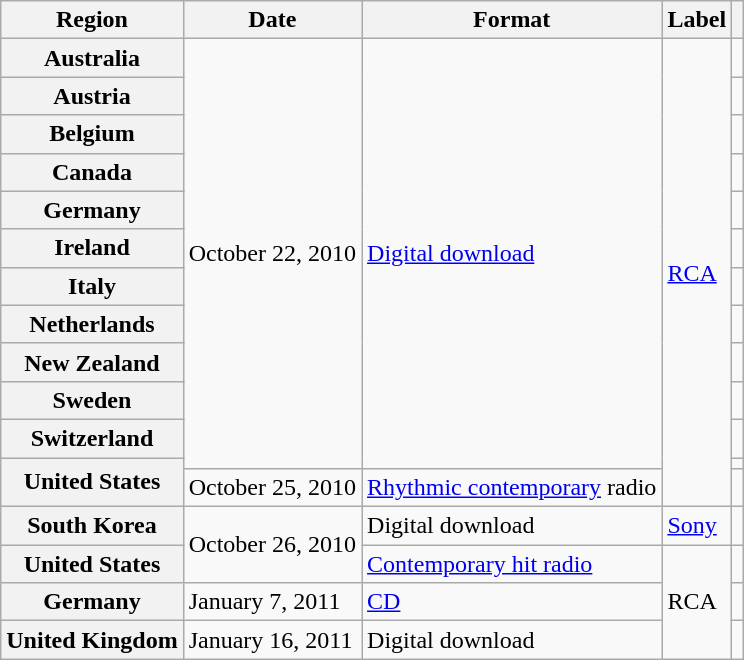<table class="wikitable plainrowheaders">
<tr>
<th scope="col">Region</th>
<th scope="col">Date</th>
<th scope="col">Format</th>
<th scope="col">Label</th>
<th scope="col"></th>
</tr>
<tr>
<th scope="row">Australia</th>
<td rowspan="12">October 22, 2010</td>
<td rowspan="12"><a href='#'>Digital download</a></td>
<td rowspan="13"><a href='#'>RCA</a></td>
<td align="center"></td>
</tr>
<tr>
<th scope="row">Austria</th>
<td align="center"></td>
</tr>
<tr>
<th scope="row">Belgium</th>
<td align="center"></td>
</tr>
<tr>
<th scope="row">Canada</th>
<td align="center"></td>
</tr>
<tr>
<th scope="row">Germany</th>
<td align="center"></td>
</tr>
<tr>
<th scope="row">Ireland</th>
<td align="center"></td>
</tr>
<tr>
<th scope="row">Italy</th>
<td align="center"></td>
</tr>
<tr>
<th scope="row">Netherlands</th>
<td align="center"></td>
</tr>
<tr>
<th scope="row">New Zealand</th>
<td align="center"></td>
</tr>
<tr>
<th scope="row">Sweden</th>
<td align="center"></td>
</tr>
<tr>
<th scope="row">Switzerland</th>
<td align="center"></td>
</tr>
<tr>
<th rowspan="2" scope="row">United States</th>
<td align="center"></td>
</tr>
<tr>
<td>October 25, 2010</td>
<td><a href='#'>Rhythmic contemporary</a> radio</td>
<td align="center"></td>
</tr>
<tr>
<th scope="row">South Korea</th>
<td rowspan="2">October 26, 2010</td>
<td>Digital download</td>
<td><a href='#'>Sony</a></td>
<td align="center"></td>
</tr>
<tr>
<th scope="row">United States</th>
<td><a href='#'>Contemporary hit radio</a></td>
<td rowspan="3">RCA</td>
<td align="center"></td>
</tr>
<tr>
<th scope="row">Germany</th>
<td>January 7, 2011</td>
<td><a href='#'>CD</a></td>
<td align="center"></td>
</tr>
<tr>
<th scope="row">United Kingdom</th>
<td>January 16, 2011</td>
<td>Digital download</td>
<td align="center"></td>
</tr>
</table>
